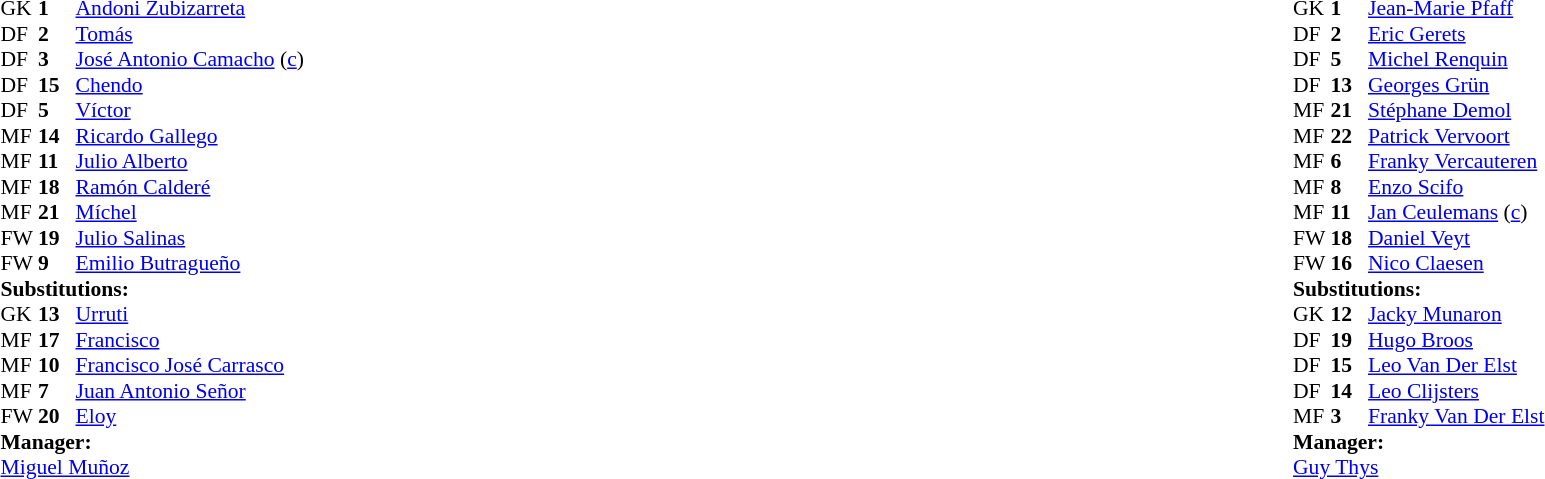<table width="100%">
<tr>
<td valign="top" width="50%"><br><table style="font-size: 90%" cellspacing="0" cellpadding="0">
<tr>
<th width="25"></th>
<th width="25"></th>
</tr>
<tr>
<td>GK</td>
<td><strong>1</strong></td>
<td><a href='#'>Andoni Zubizarreta</a></td>
</tr>
<tr>
<td>DF</td>
<td><strong>2</strong></td>
<td><a href='#'>Tomás</a></td>
<td></td>
<td></td>
</tr>
<tr>
<td>DF</td>
<td><strong>3</strong></td>
<td><a href='#'>José Antonio Camacho</a> (<a href='#'>c</a>)</td>
</tr>
<tr>
<td>DF</td>
<td><strong>15</strong></td>
<td><a href='#'>Chendo</a></td>
</tr>
<tr>
<td>DF</td>
<td><strong>5</strong></td>
<td><a href='#'>Víctor</a></td>
</tr>
<tr>
<td>MF</td>
<td><strong>14</strong></td>
<td><a href='#'>Ricardo Gallego</a></td>
</tr>
<tr>
<td>MF</td>
<td><strong>11</strong></td>
<td><a href='#'>Julio Alberto</a></td>
</tr>
<tr>
<td>MF</td>
<td><strong>18</strong></td>
<td><a href='#'>Ramón Calderé</a></td>
<td></td>
</tr>
<tr>
<td>MF</td>
<td><strong>21</strong></td>
<td><a href='#'>Míchel</a></td>
</tr>
<tr>
<td>FW</td>
<td><strong>19</strong></td>
<td><a href='#'>Julio Salinas</a></td>
<td></td>
<td></td>
</tr>
<tr>
<td>FW</td>
<td><strong>9</strong></td>
<td><a href='#'>Emilio Butragueño</a></td>
</tr>
<tr>
<td colspan=3><strong>Substitutions:</strong></td>
</tr>
<tr>
<td>GK</td>
<td><strong>13</strong></td>
<td><a href='#'>Urruti</a></td>
<td></td>
<td></td>
</tr>
<tr>
<td>MF</td>
<td><strong>17</strong></td>
<td><a href='#'>Francisco</a></td>
<td></td>
<td></td>
</tr>
<tr>
<td>MF</td>
<td><strong>10</strong></td>
<td><a href='#'>Francisco José Carrasco</a></td>
<td></td>
<td></td>
</tr>
<tr>
<td>MF</td>
<td><strong>7</strong></td>
<td><a href='#'>Juan Antonio Señor</a></td>
<td></td>
<td></td>
</tr>
<tr>
<td>FW</td>
<td><strong>20</strong></td>
<td><a href='#'>Eloy</a></td>
<td></td>
<td></td>
</tr>
<tr>
<td colspan=3><strong>Manager:</strong></td>
</tr>
<tr>
<td colspan=3><a href='#'>Miguel Muñoz</a></td>
</tr>
</table>
</td>
<td valign="top"></td>
<td valign="top" width="50%"><br><table style="font-size: 90%" cellspacing="0" cellpadding="0" align="center">
<tr>
<th width=25></th>
<th width=25></th>
</tr>
<tr>
<td>GK</td>
<td><strong>1</strong></td>
<td><a href='#'>Jean-Marie Pfaff</a></td>
</tr>
<tr>
<td>DF</td>
<td><strong>2</strong></td>
<td><a href='#'>Eric Gerets</a></td>
</tr>
<tr>
<td>DF</td>
<td><strong>5</strong></td>
<td><a href='#'>Michel Renquin</a></td>
</tr>
<tr>
<td>DF</td>
<td><strong>13</strong></td>
<td><a href='#'>Georges Grün</a></td>
<td></td>
</tr>
<tr>
<td>MF</td>
<td><strong>21</strong></td>
<td><a href='#'>Stéphane Demol</a></td>
<td></td>
</tr>
<tr>
<td>MF</td>
<td><strong>22</strong></td>
<td><a href='#'>Patrick Vervoort</a></td>
</tr>
<tr>
<td>MF</td>
<td><strong>6</strong></td>
<td><a href='#'>Franky Vercauteren</a></td>
<td></td>
<td></td>
</tr>
<tr>
<td>MF</td>
<td><strong>8</strong></td>
<td><a href='#'>Enzo Scifo</a></td>
</tr>
<tr>
<td>MF</td>
<td><strong>11</strong></td>
<td><a href='#'>Jan Ceulemans</a> (<a href='#'>c</a>)</td>
</tr>
<tr>
<td>FW</td>
<td><strong>18</strong></td>
<td><a href='#'>Daniel Veyt</a></td>
<td></td>
<td></td>
</tr>
<tr>
<td>FW</td>
<td><strong>16</strong></td>
<td><a href='#'>Nico Claesen</a></td>
</tr>
<tr>
<td colspan=3><strong>Substitutions:</strong></td>
</tr>
<tr>
<td>GK</td>
<td><strong>12</strong></td>
<td><a href='#'>Jacky Munaron</a></td>
<td></td>
<td></td>
</tr>
<tr>
<td>DF</td>
<td><strong>19</strong></td>
<td><a href='#'>Hugo Broos</a></td>
<td></td>
<td></td>
</tr>
<tr>
<td>DF</td>
<td><strong>15</strong></td>
<td><a href='#'>Leo Van Der Elst</a></td>
<td></td>
<td></td>
</tr>
<tr>
<td>DF</td>
<td><strong>14</strong></td>
<td><a href='#'>Leo Clijsters</a></td>
<td></td>
<td></td>
</tr>
<tr>
<td>MF</td>
<td><strong>3</strong></td>
<td><a href='#'>Franky Van Der Elst</a></td>
<td></td>
<td></td>
</tr>
<tr>
<td colspan=3><strong>Manager:</strong></td>
</tr>
<tr>
<td colspan=3><a href='#'>Guy Thys</a></td>
</tr>
</table>
</td>
</tr>
</table>
